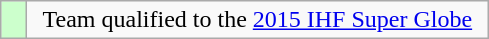<table class="wikitable" style="text-align: center;">
<tr>
<td width=10px bgcolor=#ccffcc></td>
<td width=300px>Team qualified to the <a href='#'>2015 IHF Super Globe</a></td>
</tr>
</table>
